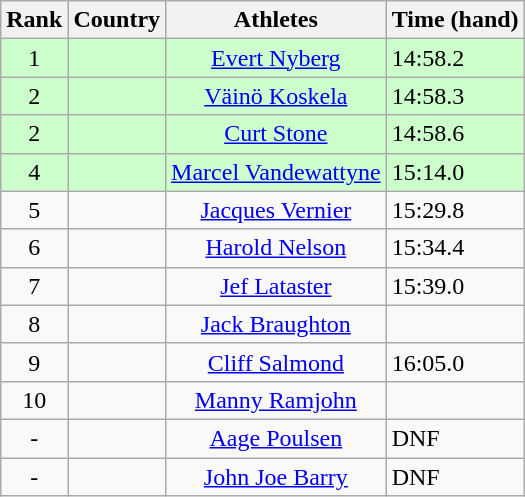<table class="wikitable sortable" style="text-align:center">
<tr>
<th>Rank</th>
<th>Country</th>
<th>Athletes</th>
<th>Time (hand)</th>
</tr>
<tr bgcolor=ccffcc>
<td>1</td>
<td align=left></td>
<td><a href='#'>Evert Nyberg</a></td>
<td align=left>14:58.2</td>
</tr>
<tr bgcolor=ccffcc>
<td>2</td>
<td align=left></td>
<td><a href='#'>Väinö Koskela</a></td>
<td align=left>14:58.3</td>
</tr>
<tr bgcolor=ccffcc>
<td>2</td>
<td align=left></td>
<td><a href='#'>Curt Stone</a></td>
<td align=left>14:58.6</td>
</tr>
<tr bgcolor=ccffcc>
<td>4</td>
<td align=left></td>
<td><a href='#'>Marcel Vandewattyne</a></td>
<td align=left>15:14.0</td>
</tr>
<tr>
<td>5</td>
<td align=left></td>
<td><a href='#'>Jacques Vernier</a></td>
<td align=left>15:29.8</td>
</tr>
<tr>
<td>6</td>
<td align=left></td>
<td><a href='#'>Harold Nelson</a></td>
<td align=left>15:34.4</td>
</tr>
<tr>
<td>7</td>
<td align=left></td>
<td><a href='#'>Jef Lataster</a></td>
<td align=left>15:39.0</td>
</tr>
<tr>
<td>8</td>
<td align=left></td>
<td><a href='#'>Jack Braughton</a></td>
<td align=left></td>
</tr>
<tr>
<td>9</td>
<td align=left></td>
<td><a href='#'>Cliff Salmond</a></td>
<td align=left>16:05.0</td>
</tr>
<tr>
<td>10</td>
<td align=left></td>
<td><a href='#'>Manny Ramjohn</a></td>
<td align=left></td>
</tr>
<tr>
<td>-</td>
<td align=left></td>
<td><a href='#'>Aage Poulsen</a></td>
<td align=left>DNF</td>
</tr>
<tr>
<td>-</td>
<td align=left></td>
<td><a href='#'>John Joe Barry</a></td>
<td align=left>DNF</td>
</tr>
</table>
